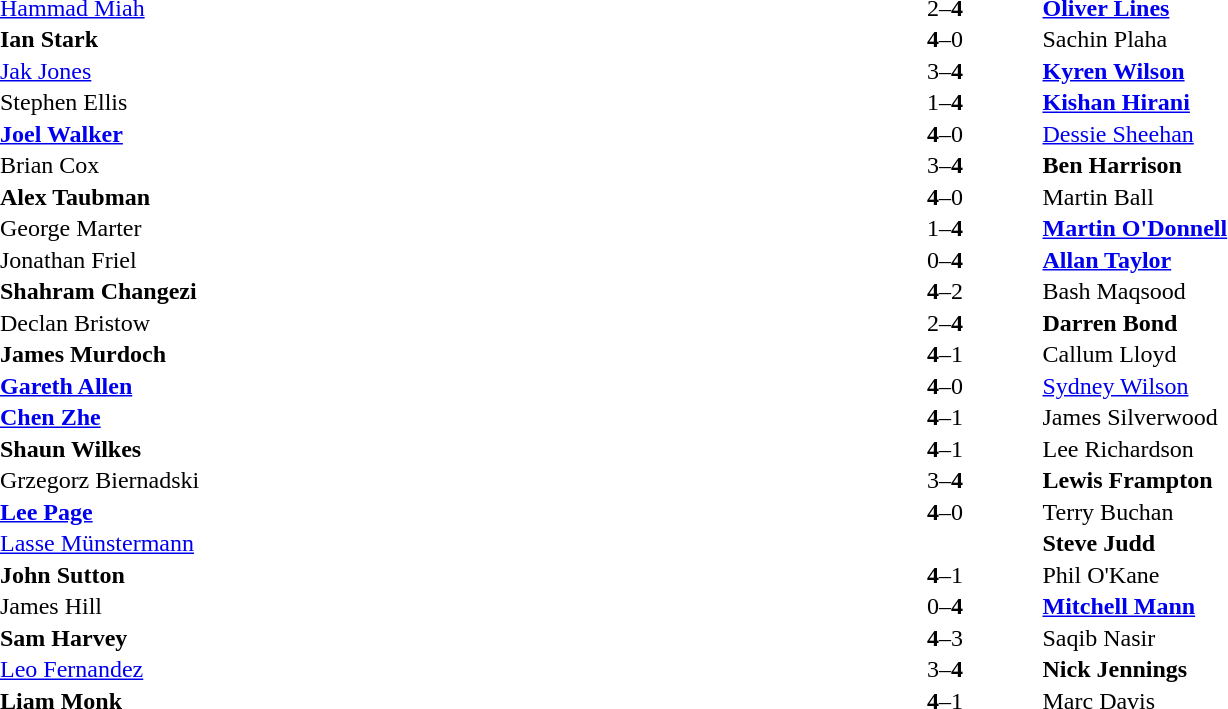<table width="100%" cellspacing="1">
<tr>
<th width=45%></th>
<th width=10%></th>
<th width=45%></th>
</tr>
<tr>
<td> <a href='#'>Hammad Miah</a></td>
<td align="center">2–<strong>4</strong></td>
<td> <strong><a href='#'>Oliver Lines</a></strong></td>
</tr>
<tr>
<td> <strong>Ian Stark</strong></td>
<td align="center"><strong>4</strong>–0</td>
<td> Sachin Plaha</td>
</tr>
<tr>
<td> <a href='#'>Jak Jones</a></td>
<td align="center">3–<strong>4</strong></td>
<td> <strong><a href='#'>Kyren Wilson</a></strong></td>
</tr>
<tr>
<td> Stephen Ellis</td>
<td align="center">1–<strong>4</strong></td>
<td> <strong><a href='#'>Kishan Hirani</a></strong></td>
</tr>
<tr>
<td> <strong><a href='#'>Joel Walker</a></strong></td>
<td align="center"><strong>4</strong>–0</td>
<td> <a href='#'>Dessie Sheehan</a></td>
</tr>
<tr>
<td> Brian Cox</td>
<td align="center">3–<strong>4</strong></td>
<td> <strong>Ben Harrison</strong></td>
</tr>
<tr>
<td> <strong>Alex Taubman</strong></td>
<td align="center"><strong>4</strong>–0</td>
<td> Martin Ball</td>
</tr>
<tr>
<td> George Marter</td>
<td align="center">1–<strong>4</strong></td>
<td> <strong><a href='#'>Martin O'Donnell</a></strong></td>
</tr>
<tr>
<td> Jonathan Friel</td>
<td align="center">0–<strong>4</strong></td>
<td> <strong><a href='#'>Allan Taylor</a></strong></td>
</tr>
<tr>
<td> <strong>Shahram Changezi</strong></td>
<td align="center"><strong>4</strong>–2</td>
<td> Bash Maqsood</td>
</tr>
<tr>
<td> Declan Bristow</td>
<td align="center">2–<strong>4</strong></td>
<td> <strong>Darren Bond</strong></td>
</tr>
<tr>
<td> <strong>James Murdoch</strong></td>
<td align="center"><strong>4</strong>–1</td>
<td> Callum Lloyd</td>
</tr>
<tr>
<td> <strong><a href='#'>Gareth Allen</a></strong></td>
<td align="center"><strong>4</strong>–0</td>
<td> <a href='#'>Sydney Wilson</a></td>
</tr>
<tr>
<td> <strong><a href='#'>Chen Zhe</a></strong></td>
<td align="center"><strong>4</strong>–1</td>
<td> James Silverwood</td>
</tr>
<tr>
<td> <strong>Shaun Wilkes</strong></td>
<td align="center"><strong>4</strong>–1</td>
<td> Lee Richardson</td>
</tr>
<tr>
<td> Grzegorz Biernadski</td>
<td align="center">3–<strong>4</strong></td>
<td> <strong>Lewis Frampton</strong></td>
</tr>
<tr>
<td> <strong><a href='#'>Lee Page</a></strong></td>
<td align="center"><strong>4</strong>–0</td>
<td> Terry Buchan</td>
</tr>
<tr>
<td> <a href='#'>Lasse Münstermann</a></td>
<td align="center"></td>
<td> <strong>Steve Judd</strong></td>
</tr>
<tr>
<td> <strong>John Sutton</strong></td>
<td align="center"><strong>4</strong>–1</td>
<td> Phil O'Kane</td>
</tr>
<tr>
<td> James Hill</td>
<td align="center">0–<strong>4</strong></td>
<td> <strong><a href='#'>Mitchell Mann</a></strong></td>
</tr>
<tr>
<td> <strong>Sam Harvey</strong></td>
<td align="center"><strong>4</strong>–3</td>
<td> Saqib Nasir</td>
</tr>
<tr>
<td> <a href='#'>Leo Fernandez</a></td>
<td align="center">3–<strong>4</strong></td>
<td> <strong>Nick Jennings</strong></td>
</tr>
<tr>
<td> <strong>Liam Monk</strong></td>
<td align="center"><strong>4</strong>–1</td>
<td> Marc Davis</td>
</tr>
</table>
